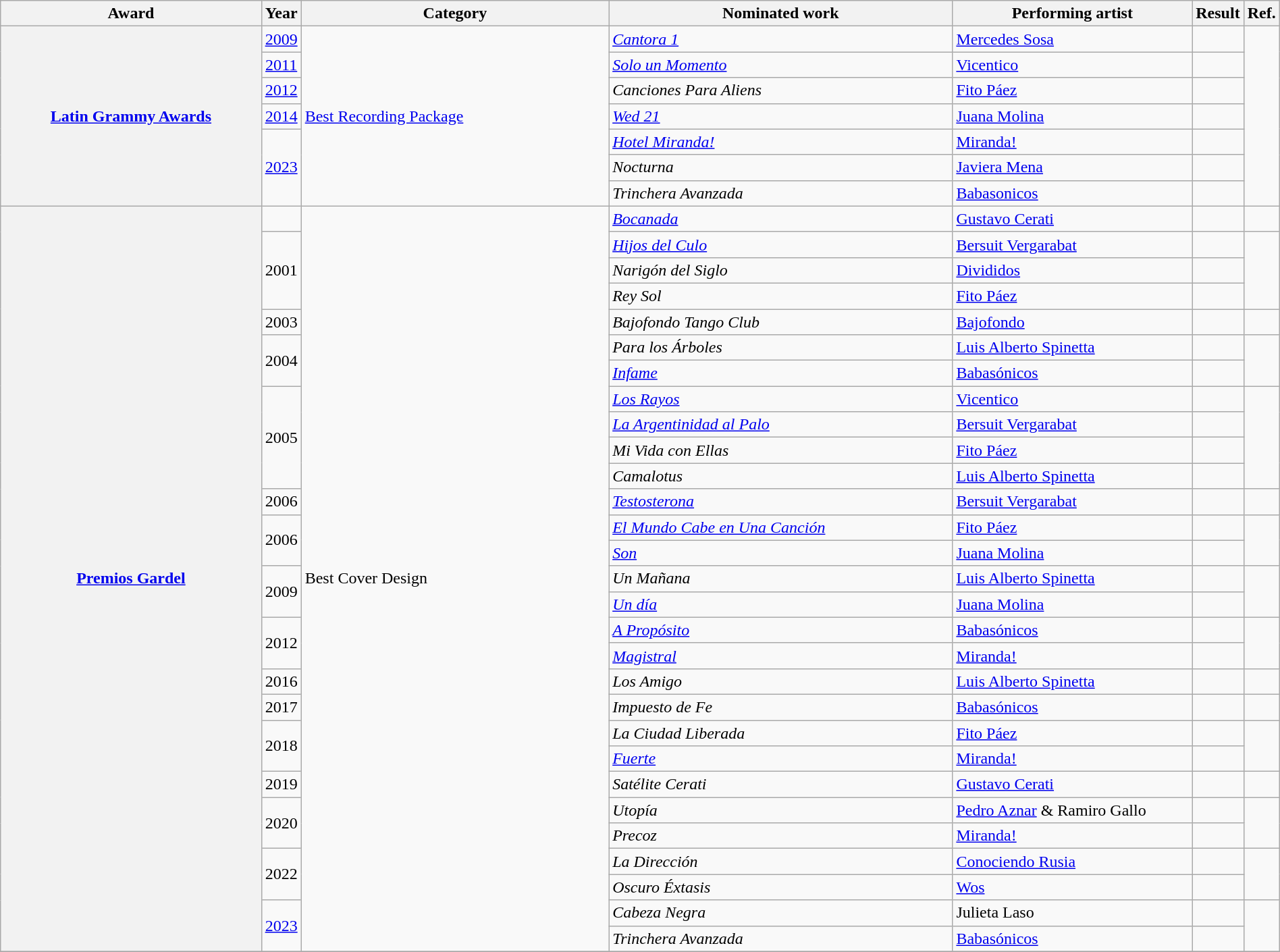<table class="wikitable sortable plainrowheaders" style="width:100%;">
<tr>
<th style="width:22%;">Award</th>
<th width=3%>Year</th>
<th style="width:26%;">Category</th>
<th style="width:29%;">Nominated work</th>
<th style="width:20%;">Performing artist</th>
<th style="width:8%;">Result</th>
<th style="width:3%;">Ref.</th>
</tr>
<tr>
<th scope="row" rowspan="7"><a href='#'>Latin Grammy Awards</a></th>
<td style="text-align:center;"><a href='#'>2009</a></td>
<td rowspan="7"><a href='#'>Best Recording Package</a></td>
<td><em><a href='#'>Cantora 1</a></em></td>
<td><a href='#'>Mercedes Sosa</a></td>
<td></td>
<td rowspan="7" align="center"></td>
</tr>
<tr>
<td align="center"><a href='#'>2011</a></td>
<td><em><a href='#'>Solo un Momento</a></em></td>
<td><a href='#'>Vicentico</a></td>
<td></td>
</tr>
<tr>
<td align="center"><a href='#'>2012</a></td>
<td><em>Canciones Para Aliens</em></td>
<td><a href='#'>Fito Páez</a></td>
<td></td>
</tr>
<tr>
<td align="center"><a href='#'>2014</a></td>
<td><em><a href='#'>Wed 21</a></em></td>
<td><a href='#'>Juana Molina</a></td>
<td></td>
</tr>
<tr>
<td rowspan="3" align="center"><a href='#'>2023</a></td>
<td><em><a href='#'>Hotel Miranda!</a></em></td>
<td><a href='#'>Miranda!</a></td>
<td></td>
</tr>
<tr>
<td><em>Nocturna</em></td>
<td><a href='#'>Javiera Mena</a></td>
<td></td>
</tr>
<tr>
<td><em>Trinchera Avanzada</em></td>
<td><a href='#'>Babasonicos</a></td>
<td></td>
</tr>
<tr>
<th scope="row" rowspan="29"><a href='#'>Premios Gardel</a></th>
<td align="center"></td>
<td rowspan="29">Best Cover Design</td>
<td><em><a href='#'>Bocanada</a></em></td>
<td><a href='#'>Gustavo Cerati</a></td>
<td></td>
<td align="center"></td>
</tr>
<tr>
<td rowspan="3" align="center">2001</td>
<td><em><a href='#'>Hijos del Culo</a></em></td>
<td><a href='#'>Bersuit Vergarabat</a></td>
<td></td>
<td rowspan="3" align="center"></td>
</tr>
<tr>
<td><em>Narigón del Siglo</em></td>
<td><a href='#'>Divididos</a></td>
<td></td>
</tr>
<tr>
<td><em>Rey Sol</em></td>
<td><a href='#'>Fito Páez</a></td>
<td></td>
</tr>
<tr>
<td align="center">2003</td>
<td><em>Bajofondo Tango Club</em></td>
<td><a href='#'>Bajofondo</a></td>
<td></td>
<td align="center"></td>
</tr>
<tr>
<td align="center" rowspan="2">2004</td>
<td><em>Para los Árboles</em></td>
<td><a href='#'>Luis Alberto Spinetta</a></td>
<td></td>
<td rowspan="2" align="center"></td>
</tr>
<tr>
<td><em><a href='#'>Infame</a></em></td>
<td><a href='#'>Babasónicos</a></td>
<td></td>
</tr>
<tr>
<td rowspan="4" align="center">2005</td>
<td><em><a href='#'>Los Rayos</a></em></td>
<td><a href='#'>Vicentico</a></td>
<td></td>
<td align="center" rowspan="4"></td>
</tr>
<tr>
<td><em><a href='#'>La Argentinidad al Palo</a></em></td>
<td><a href='#'>Bersuit Vergarabat</a></td>
<td></td>
</tr>
<tr>
<td><em>Mi Vida con Ellas</em></td>
<td><a href='#'>Fito Páez</a></td>
<td></td>
</tr>
<tr>
<td><em>Camalotus</em></td>
<td><a href='#'>Luis Alberto Spinetta</a></td>
<td></td>
</tr>
<tr>
<td align="center">2006</td>
<td><em><a href='#'>Testosterona</a></em></td>
<td><a href='#'>Bersuit Vergarabat</a></td>
<td></td>
<td align="center"></td>
</tr>
<tr>
<td rowspan="2" align="center">2006</td>
<td><em><a href='#'>El Mundo Cabe en Una Canción</a></em></td>
<td><a href='#'>Fito Páez</a></td>
<td></td>
<td rowspan="2" align="center"></td>
</tr>
<tr>
<td><em><a href='#'>Son</a></em></td>
<td><a href='#'>Juana Molina</a></td>
<td></td>
</tr>
<tr>
<td rowspan="2" align="center">2009</td>
<td><em>Un Mañana</em></td>
<td><a href='#'>Luis Alberto Spinetta</a></td>
<td></td>
<td rowspan="2" align="center"></td>
</tr>
<tr>
<td><em><a href='#'>Un día</a></em></td>
<td><a href='#'>Juana Molina</a></td>
<td></td>
</tr>
<tr>
<td rowspan="2" align="center">2012</td>
<td><em><a href='#'>A Propósito</a></em></td>
<td><a href='#'>Babasónicos</a></td>
<td></td>
<td rowspan="2" align="center"></td>
</tr>
<tr>
<td><em><a href='#'>Magistral</a></em></td>
<td><a href='#'>Miranda!</a></td>
<td></td>
</tr>
<tr>
<td align="center">2016</td>
<td><em>Los Amigo</em></td>
<td><a href='#'>Luis Alberto Spinetta</a></td>
<td></td>
<td align="center"></td>
</tr>
<tr>
<td align="center">2017</td>
<td><em>Impuesto de Fe</em></td>
<td><a href='#'>Babasónicos</a></td>
<td></td>
<td align="center"></td>
</tr>
<tr>
<td rowspan="2" align="center">2018</td>
<td><em>La Ciudad Liberada</em></td>
<td><a href='#'>Fito Páez</a></td>
<td></td>
<td rowspan="2" align="center"></td>
</tr>
<tr>
<td><em><a href='#'>Fuerte</a></em></td>
<td><a href='#'>Miranda!</a></td>
<td></td>
</tr>
<tr>
<td align="center">2019</td>
<td><em>Satélite Cerati</em></td>
<td><a href='#'>Gustavo Cerati</a></td>
<td></td>
<td align="center"></td>
</tr>
<tr>
<td rowspan="2" align="center">2020</td>
<td><em>Utopía</em></td>
<td><a href='#'>Pedro Aznar</a> & Ramiro Gallo</td>
<td></td>
<td rowspan="2" align="center"></td>
</tr>
<tr>
<td><em>Precoz</em></td>
<td><a href='#'>Miranda!</a></td>
<td></td>
</tr>
<tr>
<td rowspan="2" align="center">2022</td>
<td><em>La Dirección</em></td>
<td><a href='#'>Conociendo Rusia</a></td>
<td></td>
<td rowspan="2" align="center"></td>
</tr>
<tr>
<td><em>Oscuro Éxtasis</em></td>
<td><a href='#'>Wos</a></td>
<td></td>
</tr>
<tr>
<td rowspan="2" align="center"><a href='#'>2023</a></td>
<td><em>Cabeza Negra</em></td>
<td>Julieta Laso</td>
<td></td>
<td align="center" rowspan="2"></td>
</tr>
<tr>
<td><em>Trinchera Avanzada</em></td>
<td><a href='#'>Babasónicos</a></td>
<td></td>
</tr>
<tr>
</tr>
</table>
